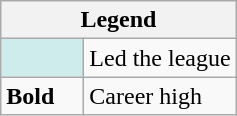<table class="wikitable">
<tr>
<th colspan="2">Legend</th>
</tr>
<tr>
<td style="background:#cfecec; width:3em;"></td>
<td>Led the league</td>
</tr>
<tr>
<td><strong>Bold</strong></td>
<td>Career high</td>
</tr>
</table>
